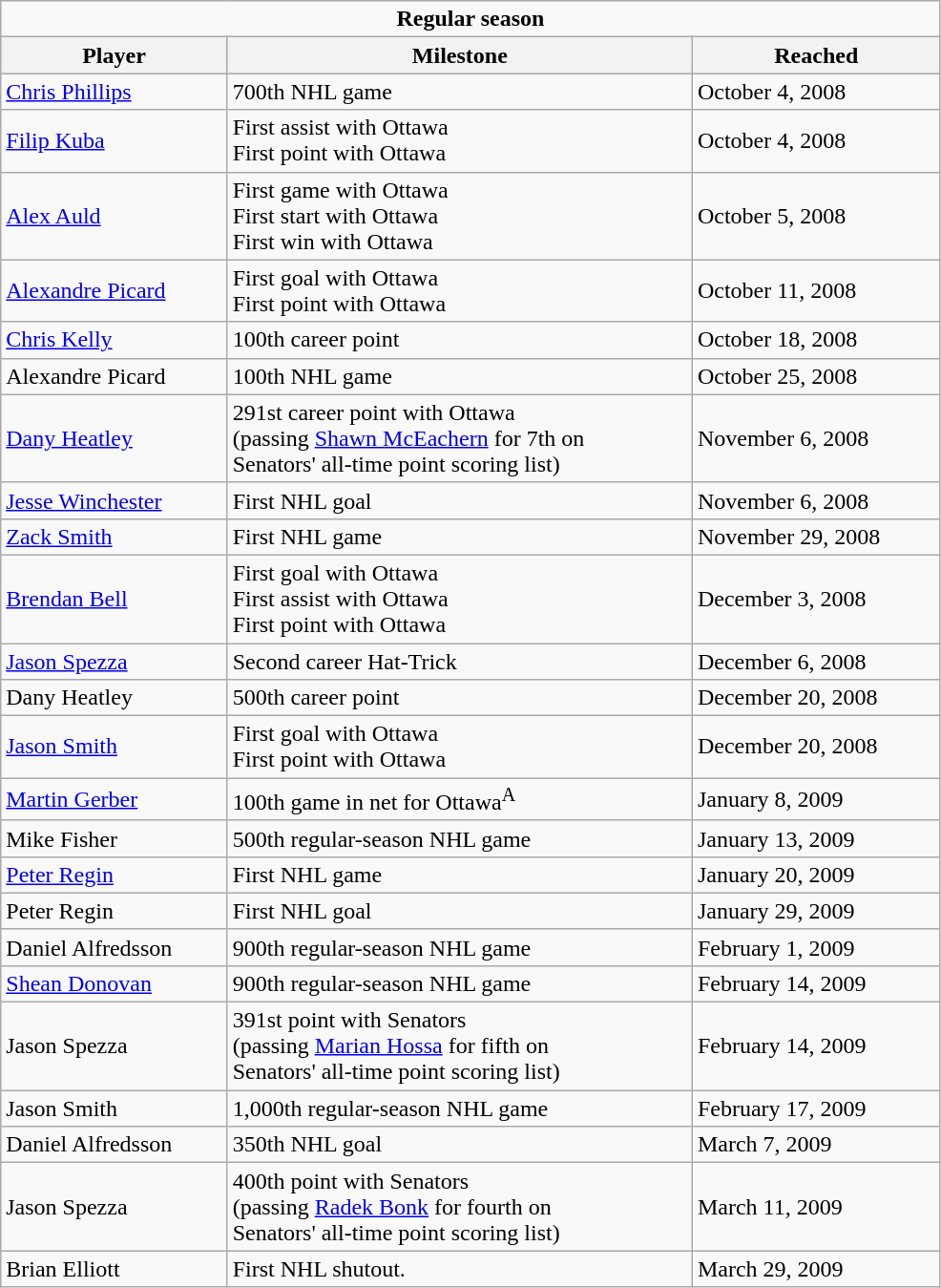<table class="wikitable" width="52%">
<tr>
<td colspan="10" align="center"><strong>Regular season</strong></td>
</tr>
<tr align="center"  bgcolor="#dddddd">
<th>Player</th>
<th>Milestone</th>
<th>Reached</th>
</tr>
<tr>
<td><a href='#'>Chris Phillips</a></td>
<td>700th NHL game</td>
<td>October 4, 2008</td>
</tr>
<tr>
<td><a href='#'>Filip Kuba</a></td>
<td>First assist with Ottawa<br>First point with Ottawa</td>
<td>October 4, 2008</td>
</tr>
<tr>
<td><a href='#'>Alex Auld</a></td>
<td>First game with Ottawa<br>First start with Ottawa<br>First win with Ottawa</td>
<td>October 5, 2008</td>
</tr>
<tr>
<td><a href='#'>Alexandre Picard</a></td>
<td>First goal with Ottawa<br>First point with Ottawa</td>
<td>October 11, 2008</td>
</tr>
<tr>
<td><a href='#'>Chris Kelly</a></td>
<td>100th career point</td>
<td>October 18, 2008</td>
</tr>
<tr>
<td>Alexandre Picard</td>
<td>100th NHL game</td>
<td>October 25, 2008</td>
</tr>
<tr>
<td><a href='#'>Dany Heatley</a></td>
<td>291st career point with Ottawa<br>(passing <a href='#'>Shawn McEachern</a> for 7th on<br>Senators' all-time point scoring list)</td>
<td>November 6, 2008</td>
</tr>
<tr>
<td><a href='#'>Jesse Winchester</a></td>
<td>First NHL goal</td>
<td>November 6, 2008</td>
</tr>
<tr>
<td><a href='#'>Zack Smith</a></td>
<td>First NHL game</td>
<td>November 29, 2008</td>
</tr>
<tr>
<td><a href='#'>Brendan Bell</a></td>
<td>First goal with Ottawa<br>First assist with Ottawa<br>First point with Ottawa</td>
<td>December 3, 2008</td>
</tr>
<tr>
<td><a href='#'>Jason Spezza</a></td>
<td>Second career Hat-Trick</td>
<td>December 6, 2008</td>
</tr>
<tr>
<td>Dany Heatley</td>
<td>500th career point</td>
<td>December 20, 2008</td>
</tr>
<tr>
<td><a href='#'>Jason Smith</a></td>
<td>First goal with Ottawa<br>First point with Ottawa</td>
<td>December 20, 2008</td>
</tr>
<tr>
<td><a href='#'>Martin Gerber</a></td>
<td>100th game in net for Ottawa<sup>A</sup></td>
<td>January 8, 2009</td>
</tr>
<tr>
<td>Mike Fisher</td>
<td>500th regular-season NHL game</td>
<td>January 13, 2009</td>
</tr>
<tr>
<td><a href='#'>Peter Regin</a></td>
<td>First NHL game</td>
<td>January 20, 2009</td>
</tr>
<tr>
<td>Peter Regin</td>
<td>First NHL goal</td>
<td>January 29, 2009</td>
</tr>
<tr>
<td>Daniel Alfredsson</td>
<td>900th regular-season NHL game</td>
<td>February 1, 2009</td>
</tr>
<tr>
<td><a href='#'>Shean Donovan</a></td>
<td>900th regular-season NHL game</td>
<td>February 14, 2009</td>
</tr>
<tr>
<td>Jason Spezza</td>
<td>391st point with Senators<br>(passing <a href='#'>Marian Hossa</a> for fifth on<br>Senators' all-time point scoring list)</td>
<td>February 14, 2009</td>
</tr>
<tr>
<td>Jason Smith</td>
<td>1,000th regular-season NHL game</td>
<td>February 17, 2009</td>
</tr>
<tr>
<td>Daniel Alfredsson</td>
<td>350th NHL goal</td>
<td>March 7, 2009</td>
</tr>
<tr>
<td>Jason Spezza</td>
<td>400th point with Senators<br>(passing <a href='#'>Radek Bonk</a> for fourth on<br>Senators' all-time point scoring list)</td>
<td>March 11, 2009</td>
</tr>
<tr>
<td>Brian Elliott</td>
<td>First NHL shutout.</td>
<td>March 29, 2009</td>
</tr>
</table>
